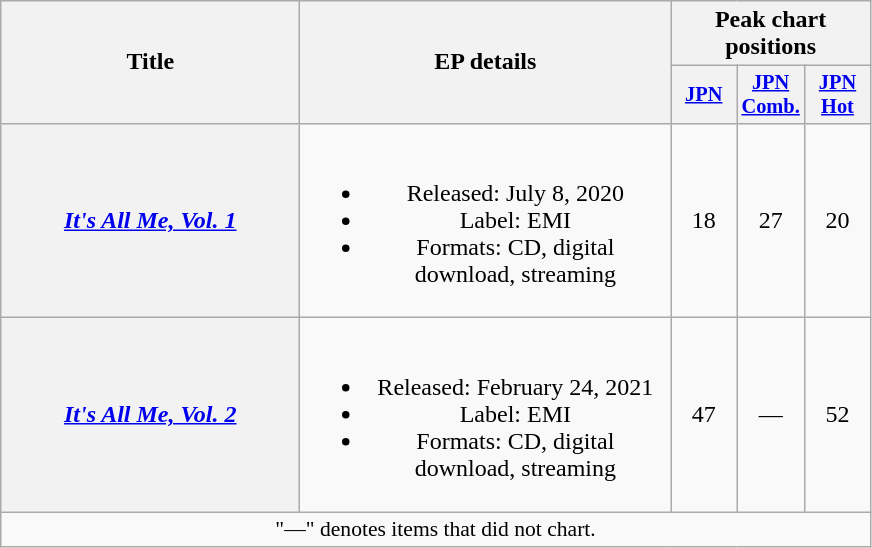<table class="wikitable plainrowheaders" style="text-align:center;" border="1">
<tr>
<th scope="col" rowspan="2" style="width:12em;">Title</th>
<th scope="col" rowspan="2" style="width:15em;">EP details</th>
<th colspan="3" scope="col">Peak chart positions</th>
</tr>
<tr>
<th scope="col" style="width:2.75em;font-size:85%;"><a href='#'>JPN</a><br></th>
<th scope="col" style="width:2.75em;font-size:85%;"><a href='#'>JPN<br>Comb.</a><br></th>
<th scope="col" style="width:2.75em;font-size:85%;"><a href='#'>JPN<br>Hot</a><br></th>
</tr>
<tr>
<th scope="row"><em><a href='#'>It's All Me, Vol. 1</a></em></th>
<td><br><ul><li>Released: July 8, 2020</li><li>Label: EMI</li><li>Formats: CD, digital download, streaming</li></ul></td>
<td>18</td>
<td>27</td>
<td>20</td>
</tr>
<tr>
<th scope="row"><em><a href='#'>It's All Me, Vol. 2</a></em></th>
<td><br><ul><li>Released: February 24, 2021</li><li>Label: EMI</li><li>Formats: CD, digital download, streaming</li></ul></td>
<td>47</td>
<td>—</td>
<td>52</td>
</tr>
<tr>
<td colspan="5" style="text-align:center; font-size:90%;">"—" denotes items that did not chart.</td>
</tr>
</table>
